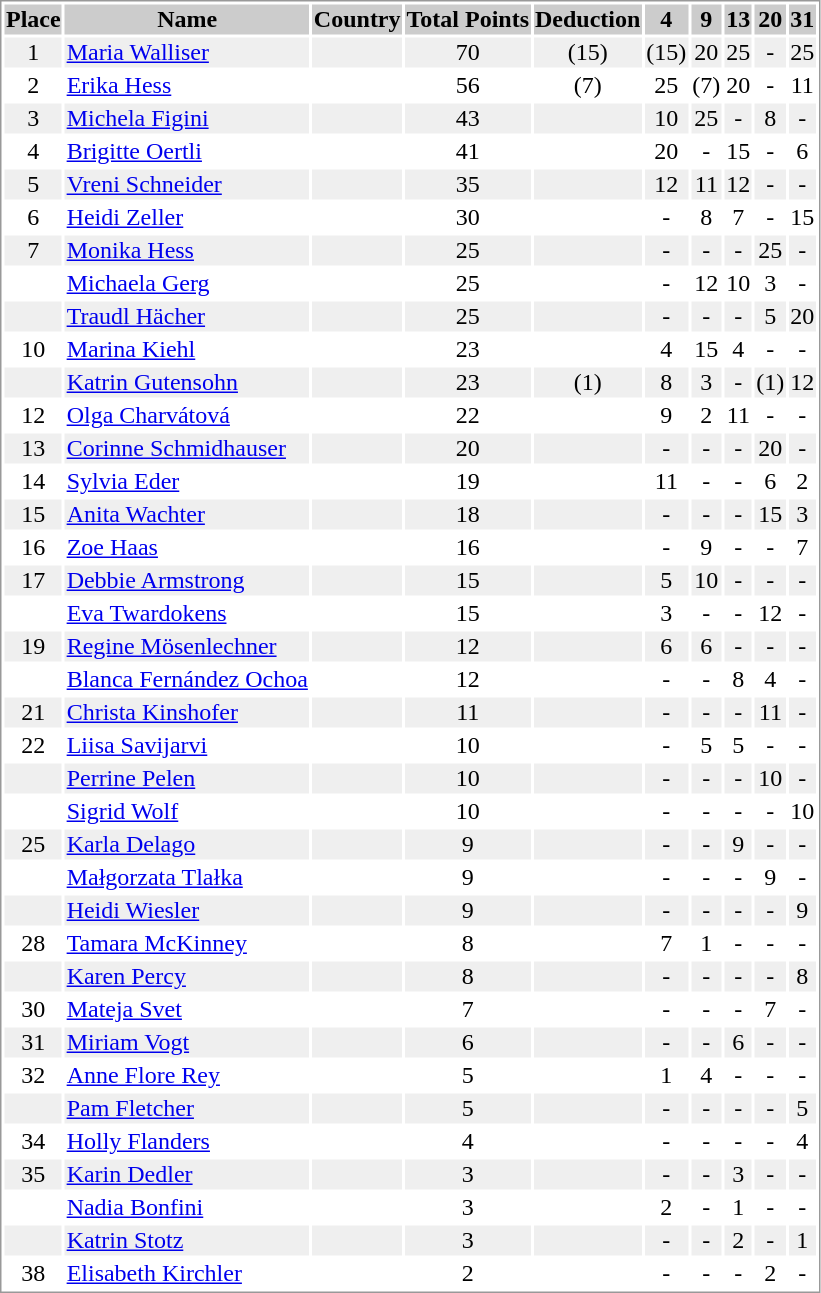<table border="0" style="border: 1px solid #999; background-color:#FFFFFF; text-align:center">
<tr align="center" bgcolor="#CCCCCC">
<th>Place</th>
<th>Name</th>
<th>Country</th>
<th>Total Points</th>
<th>Deduction</th>
<th>4</th>
<th>9</th>
<th>13</th>
<th>20</th>
<th>31</th>
</tr>
<tr bgcolor="#EFEFEF">
<td>1</td>
<td align="left"><a href='#'>Maria Walliser</a></td>
<td align="left"></td>
<td>70</td>
<td>(15)</td>
<td>(15)</td>
<td>20</td>
<td>25</td>
<td>-</td>
<td>25</td>
</tr>
<tr>
<td>2</td>
<td align="left"><a href='#'>Erika Hess</a></td>
<td align="left"></td>
<td>56</td>
<td>(7)</td>
<td>25</td>
<td>(7)</td>
<td>20</td>
<td>-</td>
<td>11</td>
</tr>
<tr bgcolor="#EFEFEF">
<td>3</td>
<td align="left"><a href='#'>Michela Figini</a></td>
<td align="left"></td>
<td>43</td>
<td></td>
<td>10</td>
<td>25</td>
<td>-</td>
<td>8</td>
<td>-</td>
</tr>
<tr>
<td>4</td>
<td align="left"><a href='#'>Brigitte Oertli</a></td>
<td align="left"></td>
<td>41</td>
<td></td>
<td>20</td>
<td>-</td>
<td>15</td>
<td>-</td>
<td>6</td>
</tr>
<tr bgcolor="#EFEFEF">
<td>5</td>
<td align="left"><a href='#'>Vreni Schneider</a></td>
<td align="left"></td>
<td>35</td>
<td></td>
<td>12</td>
<td>11</td>
<td>12</td>
<td>-</td>
<td>-</td>
</tr>
<tr>
<td>6</td>
<td align="left"><a href='#'>Heidi Zeller</a></td>
<td align="left"></td>
<td>30</td>
<td></td>
<td>-</td>
<td>8</td>
<td>7</td>
<td>-</td>
<td>15</td>
</tr>
<tr bgcolor="#EFEFEF">
<td>7</td>
<td align="left"><a href='#'>Monika Hess</a></td>
<td align="left"></td>
<td>25</td>
<td></td>
<td>-</td>
<td>-</td>
<td>-</td>
<td>25</td>
<td>-</td>
</tr>
<tr>
<td></td>
<td align="left"><a href='#'>Michaela Gerg</a></td>
<td align="left"></td>
<td>25</td>
<td></td>
<td>-</td>
<td>12</td>
<td>10</td>
<td>3</td>
<td>-</td>
</tr>
<tr bgcolor="#EFEFEF">
<td></td>
<td align="left"><a href='#'>Traudl Hächer</a></td>
<td align="left"></td>
<td>25</td>
<td></td>
<td>-</td>
<td>-</td>
<td>-</td>
<td>5</td>
<td>20</td>
</tr>
<tr>
<td>10</td>
<td align="left"><a href='#'>Marina Kiehl</a></td>
<td align="left"></td>
<td>23</td>
<td></td>
<td>4</td>
<td>15</td>
<td>4</td>
<td>-</td>
<td>-</td>
</tr>
<tr bgcolor="#EFEFEF">
<td></td>
<td align="left"><a href='#'>Katrin Gutensohn</a></td>
<td align="left"></td>
<td>23</td>
<td>(1)</td>
<td>8</td>
<td>3</td>
<td>-</td>
<td>(1)</td>
<td>12</td>
</tr>
<tr>
<td>12</td>
<td align="left"><a href='#'>Olga Charvátová</a></td>
<td align="left"></td>
<td>22</td>
<td></td>
<td>9</td>
<td>2</td>
<td>11</td>
<td>-</td>
<td>-</td>
</tr>
<tr bgcolor="#EFEFEF">
<td>13</td>
<td align="left"><a href='#'>Corinne Schmidhauser</a></td>
<td align="left"></td>
<td>20</td>
<td></td>
<td>-</td>
<td>-</td>
<td>-</td>
<td>20</td>
<td>-</td>
</tr>
<tr>
<td>14</td>
<td align="left"><a href='#'>Sylvia Eder</a></td>
<td align="left"></td>
<td>19</td>
<td></td>
<td>11</td>
<td>-</td>
<td>-</td>
<td>6</td>
<td>2</td>
</tr>
<tr bgcolor="#EFEFEF">
<td>15</td>
<td align="left"><a href='#'>Anita Wachter</a></td>
<td align="left"></td>
<td>18</td>
<td></td>
<td>-</td>
<td>-</td>
<td>-</td>
<td>15</td>
<td>3</td>
</tr>
<tr>
<td>16</td>
<td align="left"><a href='#'>Zoe Haas</a></td>
<td align="left"></td>
<td>16</td>
<td></td>
<td>-</td>
<td>9</td>
<td>-</td>
<td>-</td>
<td>7</td>
</tr>
<tr bgcolor="#EFEFEF">
<td>17</td>
<td align="left"><a href='#'>Debbie Armstrong</a></td>
<td align="left"></td>
<td>15</td>
<td></td>
<td>5</td>
<td>10</td>
<td>-</td>
<td>-</td>
<td>-</td>
</tr>
<tr>
<td></td>
<td align="left"><a href='#'>Eva Twardokens</a></td>
<td align="left"></td>
<td>15</td>
<td></td>
<td>3</td>
<td>-</td>
<td>-</td>
<td>12</td>
<td>-</td>
</tr>
<tr bgcolor="#EFEFEF">
<td>19</td>
<td align="left"><a href='#'>Regine Mösenlechner</a></td>
<td align="left"></td>
<td>12</td>
<td></td>
<td>6</td>
<td>6</td>
<td>-</td>
<td>-</td>
<td>-</td>
</tr>
<tr>
<td></td>
<td align="left"><a href='#'>Blanca Fernández Ochoa</a></td>
<td align="left"></td>
<td>12</td>
<td></td>
<td>-</td>
<td>-</td>
<td>8</td>
<td>4</td>
<td>-</td>
</tr>
<tr bgcolor="#EFEFEF">
<td>21</td>
<td align="left"><a href='#'>Christa Kinshofer</a></td>
<td align="left"></td>
<td>11</td>
<td></td>
<td>-</td>
<td>-</td>
<td>-</td>
<td>11</td>
<td>-</td>
</tr>
<tr>
<td>22</td>
<td align="left"><a href='#'>Liisa Savijarvi</a></td>
<td align="left"></td>
<td>10</td>
<td></td>
<td>-</td>
<td>5</td>
<td>5</td>
<td>-</td>
<td>-</td>
</tr>
<tr bgcolor="#EFEFEF">
<td></td>
<td align="left"><a href='#'>Perrine Pelen</a></td>
<td align="left"></td>
<td>10</td>
<td></td>
<td>-</td>
<td>-</td>
<td>-</td>
<td>10</td>
<td>-</td>
</tr>
<tr>
<td></td>
<td align="left"><a href='#'>Sigrid Wolf</a></td>
<td align="left"></td>
<td>10</td>
<td></td>
<td>-</td>
<td>-</td>
<td>-</td>
<td>-</td>
<td>10</td>
</tr>
<tr bgcolor="#EFEFEF">
<td>25</td>
<td align="left"><a href='#'>Karla Delago</a></td>
<td align="left"></td>
<td>9</td>
<td></td>
<td>-</td>
<td>-</td>
<td>9</td>
<td>-</td>
<td>-</td>
</tr>
<tr>
<td></td>
<td align="left"><a href='#'>Małgorzata Tlałka</a></td>
<td align="left"></td>
<td>9</td>
<td></td>
<td>-</td>
<td>-</td>
<td>-</td>
<td>9</td>
<td>-</td>
</tr>
<tr bgcolor="#EFEFEF">
<td></td>
<td align="left"><a href='#'>Heidi Wiesler</a></td>
<td align="left"></td>
<td>9</td>
<td></td>
<td>-</td>
<td>-</td>
<td>-</td>
<td>-</td>
<td>9</td>
</tr>
<tr>
<td>28</td>
<td align="left"><a href='#'>Tamara McKinney</a></td>
<td align="left"></td>
<td>8</td>
<td></td>
<td>7</td>
<td>1</td>
<td>-</td>
<td>-</td>
<td>-</td>
</tr>
<tr bgcolor="#EFEFEF">
<td></td>
<td align="left"><a href='#'>Karen Percy</a></td>
<td align="left"></td>
<td>8</td>
<td></td>
<td>-</td>
<td>-</td>
<td>-</td>
<td>-</td>
<td>8</td>
</tr>
<tr>
<td>30</td>
<td align="left"><a href='#'>Mateja Svet</a></td>
<td align="left"></td>
<td>7</td>
<td></td>
<td>-</td>
<td>-</td>
<td>-</td>
<td>7</td>
<td>-</td>
</tr>
<tr bgcolor="#EFEFEF">
<td>31</td>
<td align="left"><a href='#'>Miriam Vogt</a></td>
<td align="left"></td>
<td>6</td>
<td></td>
<td>-</td>
<td>-</td>
<td>6</td>
<td>-</td>
<td>-</td>
</tr>
<tr>
<td>32</td>
<td align="left"><a href='#'>Anne Flore Rey</a></td>
<td align="left"></td>
<td>5</td>
<td></td>
<td>1</td>
<td>4</td>
<td>-</td>
<td>-</td>
<td>-</td>
</tr>
<tr bgcolor="#EFEFEF">
<td></td>
<td align="left"><a href='#'>Pam Fletcher</a></td>
<td align="left"></td>
<td>5</td>
<td></td>
<td>-</td>
<td>-</td>
<td>-</td>
<td>-</td>
<td>5</td>
</tr>
<tr>
<td>34</td>
<td align="left"><a href='#'>Holly Flanders</a></td>
<td align="left"></td>
<td>4</td>
<td></td>
<td>-</td>
<td>-</td>
<td>-</td>
<td>-</td>
<td>4</td>
</tr>
<tr bgcolor="#EFEFEF">
<td>35</td>
<td align="left"><a href='#'>Karin Dedler</a></td>
<td align="left"></td>
<td>3</td>
<td></td>
<td>-</td>
<td>-</td>
<td>3</td>
<td>-</td>
<td>-</td>
</tr>
<tr>
<td></td>
<td align="left"><a href='#'>Nadia Bonfini</a></td>
<td align="left"></td>
<td>3</td>
<td></td>
<td>2</td>
<td>-</td>
<td>1</td>
<td>-</td>
<td>-</td>
</tr>
<tr bgcolor="#EFEFEF">
<td></td>
<td align="left"><a href='#'>Katrin Stotz</a></td>
<td align="left"></td>
<td>3</td>
<td></td>
<td>-</td>
<td>-</td>
<td>2</td>
<td>-</td>
<td>1</td>
</tr>
<tr>
<td>38</td>
<td align="left"><a href='#'>Elisabeth Kirchler</a></td>
<td align="left"></td>
<td>2</td>
<td></td>
<td>-</td>
<td>-</td>
<td>-</td>
<td>2</td>
<td>-</td>
</tr>
</table>
